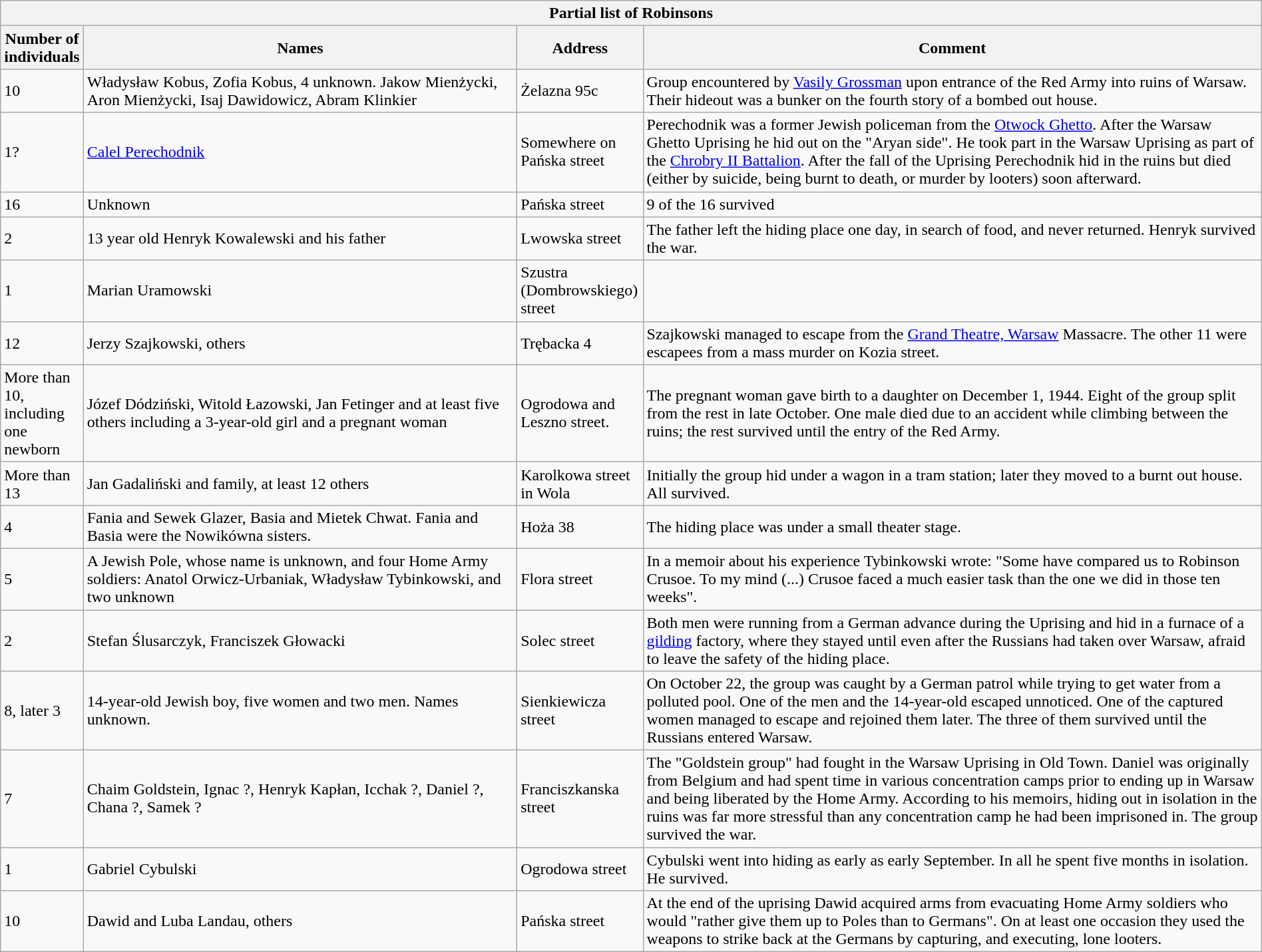<table class="wikitable collapsible collapsed" style="width:100%">
<tr>
<th colspan=4>Partial list of Robinsons</th>
</tr>
<tr>
<th width="5%">Number of individuals</th>
<th width="35%">Names</th>
<th width="10%">Address</th>
<th width="50%">Comment</th>
</tr>
<tr>
<td>10</td>
<td>Władysław Kobus, Zofia Kobus, 4 unknown. Jakow Mienżycki, Aron Mienżycki, Isaj Dawidowicz, Abram Klinkier</td>
<td>Żelazna 95c</td>
<td>Group encountered by <a href='#'>Vasily Grossman</a> upon entrance of the Red Army into ruins of Warsaw. Their hideout was a bunker on the fourth story of a bombed out house.</td>
</tr>
<tr>
<td>1?</td>
<td><a href='#'>Calel Perechodnik</a></td>
<td>Somewhere on Pańska street</td>
<td>Perechodnik was a former Jewish policeman from the <a href='#'>Otwock Ghetto</a>. After the Warsaw Ghetto Uprising he hid out on the "Aryan side". He took part in the Warsaw Uprising as part of the <a href='#'>Chrobry II Battalion</a>. After the fall of the Uprising Perechodnik hid in the ruins but died (either by suicide, being burnt to death, or murder by looters) soon afterward.</td>
</tr>
<tr>
<td>16</td>
<td>Unknown</td>
<td>Pańska street</td>
<td>9 of the 16 survived</td>
</tr>
<tr>
<td>2</td>
<td>13 year old Henryk Kowalewski and his father</td>
<td>Lwowska street</td>
<td>The father left the hiding place one day, in search of food, and never returned. Henryk survived the war.</td>
</tr>
<tr>
<td>1</td>
<td>Marian Uramowski</td>
<td>Szustra (Dombrowskiego) street</td>
<td></td>
</tr>
<tr>
<td>12</td>
<td>Jerzy Szajkowski, others</td>
<td>Trębacka 4</td>
<td>Szajkowski managed to escape from the <a href='#'>Grand Theatre, Warsaw</a> Massacre. The other 11 were escapees from a mass murder on Kozia street.</td>
</tr>
<tr>
<td>More than 10, including one newborn</td>
<td>Józef Dódziński, Witold Łazowski, Jan Fetinger and at least five others including a 3-year-old girl and a pregnant woman</td>
<td>Ogrodowa and Leszno street.</td>
<td>The pregnant woman gave birth to a daughter on December 1, 1944. Eight of the group split from the rest in late October. One male died due to an accident while climbing between the ruins; the rest survived until the entry of the Red Army.</td>
</tr>
<tr>
<td>More than 13</td>
<td>Jan Gadaliński and family, at least 12 others</td>
<td>Karolkowa street in Wola</td>
<td>Initially the group hid under a wagon in a tram station; later they moved to a burnt out house. All survived.</td>
</tr>
<tr>
<td>4</td>
<td>Fania and Sewek Glazer, Basia and Mietek Chwat. Fania and Basia were the Nowikówna sisters.</td>
<td>Hoża 38</td>
<td>The hiding place was under a small theater stage.</td>
</tr>
<tr>
<td>5</td>
<td>A Jewish Pole, whose name is unknown, and four Home Army soldiers: Anatol Orwicz-Urbaniak, Władysław Tybinkowski, and two unknown</td>
<td>Flora street</td>
<td>In a memoir about his experience Tybinkowski wrote: "Some have compared us to Robinson Crusoe. To my mind (...) Crusoe faced a much easier task than the one we did in those ten weeks".</td>
</tr>
<tr>
<td>2</td>
<td>Stefan Ślusarczyk, Franciszek Głowacki</td>
<td>Solec street</td>
<td>Both men were running from a German advance during the Uprising and hid in a furnace of a <a href='#'>gilding</a> factory, where they stayed until even after the Russians had taken over Warsaw, afraid to leave the safety of the hiding place.</td>
</tr>
<tr>
<td>8, later 3</td>
<td>14-year-old Jewish boy, five women and two men. Names unknown.</td>
<td>Sienkiewicza street</td>
<td>On October 22, the group was caught by a German patrol while trying to get water from a polluted pool. One of the men and the 14-year-old escaped unnoticed. One of the captured women managed to escape and rejoined them later. The three of them survived until the Russians entered Warsaw.</td>
</tr>
<tr>
<td>7</td>
<td>Chaim Goldstein, Ignac ?, Henryk Kapłan, Icchak ?, Daniel ?, Chana ?, Samek ?</td>
<td>Franciszkanska street</td>
<td>The "Goldstein group" had fought in the Warsaw Uprising in Old Town. Daniel was originally from Belgium and had spent time in various concentration camps prior to ending up in Warsaw and being liberated by the Home Army. According to his memoirs, hiding out in isolation in the ruins was far more stressful than any concentration camp he had been imprisoned in. The group survived the war.</td>
</tr>
<tr>
<td>1</td>
<td>Gabriel Cybulski</td>
<td>Ogrodowa street</td>
<td>Cybulski went into hiding as early as early September. In all he spent five months in isolation. He survived.</td>
</tr>
<tr>
<td>10</td>
<td>Dawid and Luba Landau, others</td>
<td>Pańska street</td>
<td>At the end of the uprising Dawid acquired arms from evacuating Home Army soldiers who would "rather give them up to Poles than to Germans". On at least one occasion they used the weapons to strike back at the Germans by capturing, and executing, lone looters.</td>
</tr>
</table>
